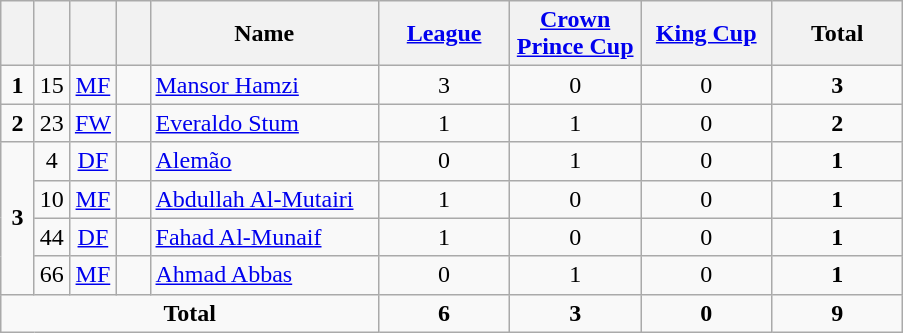<table class="wikitable" style="text-align:center">
<tr>
<th width=15></th>
<th width=15></th>
<th width=15></th>
<th width=15></th>
<th width=145>Name</th>
<th width=80><a href='#'>League</a></th>
<th width=80><a href='#'>Crown Prince Cup</a></th>
<th width=80><a href='#'>King Cup</a></th>
<th width=80>Total</th>
</tr>
<tr>
<td><strong>1</strong></td>
<td>15</td>
<td><a href='#'>MF</a></td>
<td></td>
<td align=left><a href='#'>Mansor Hamzi</a></td>
<td>3</td>
<td>0</td>
<td>0</td>
<td><strong>3</strong></td>
</tr>
<tr>
<td><strong>2</strong></td>
<td>23</td>
<td><a href='#'>FW</a></td>
<td></td>
<td align=left><a href='#'>Everaldo Stum</a></td>
<td>1</td>
<td>1</td>
<td>0</td>
<td><strong>2</strong></td>
</tr>
<tr>
<td rowspan=4><strong>3</strong></td>
<td>4</td>
<td><a href='#'>DF</a></td>
<td></td>
<td align=left><a href='#'>Alemão</a></td>
<td>0</td>
<td>1</td>
<td>0</td>
<td><strong>1</strong></td>
</tr>
<tr>
<td>10</td>
<td><a href='#'>MF</a></td>
<td></td>
<td align=left><a href='#'>Abdullah Al-Mutairi</a></td>
<td>1</td>
<td>0</td>
<td>0</td>
<td><strong>1</strong></td>
</tr>
<tr>
<td>44</td>
<td><a href='#'>DF</a></td>
<td></td>
<td align=left><a href='#'>Fahad Al-Munaif</a></td>
<td>1</td>
<td>0</td>
<td>0</td>
<td><strong>1</strong></td>
</tr>
<tr>
<td>66</td>
<td><a href='#'>MF</a></td>
<td></td>
<td align=left><a href='#'>Ahmad Abbas</a></td>
<td>0</td>
<td>1</td>
<td>0</td>
<td><strong>1</strong></td>
</tr>
<tr>
<td colspan=5><strong>Total</strong></td>
<td><strong>6</strong></td>
<td><strong>3</strong></td>
<td><strong>0</strong></td>
<td><strong>9</strong></td>
</tr>
</table>
